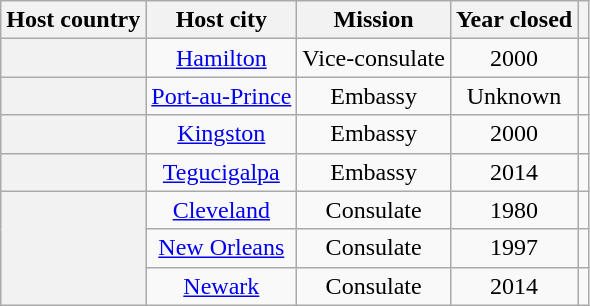<table class="wikitable plainrowheaders" style="text-align:center;">
<tr>
<th scope="col">Host country</th>
<th scope="col">Host city</th>
<th scope="col">Mission</th>
<th scope="col">Year closed</th>
<th scope="col"></th>
</tr>
<tr>
<th scope="row"></th>
<td><a href='#'>Hamilton</a></td>
<td>Vice-consulate</td>
<td>2000</td>
<td></td>
</tr>
<tr>
<th scope="row"></th>
<td><a href='#'>Port-au-Prince</a></td>
<td>Embassy</td>
<td>Unknown</td>
<td></td>
</tr>
<tr>
<th scope="row"></th>
<td><a href='#'>Kingston</a></td>
<td>Embassy</td>
<td>2000</td>
<td></td>
</tr>
<tr>
<th scope="row"></th>
<td><a href='#'>Tegucigalpa</a></td>
<td>Embassy</td>
<td>2014</td>
<td></td>
</tr>
<tr>
<th scope="row" rowspan="3"></th>
<td><a href='#'>Cleveland</a></td>
<td>Consulate</td>
<td>1980</td>
<td></td>
</tr>
<tr>
<td><a href='#'>New Orleans</a></td>
<td>Consulate</td>
<td>1997</td>
<td></td>
</tr>
<tr>
<td><a href='#'>Newark</a></td>
<td>Consulate</td>
<td>2014</td>
<td></td>
</tr>
</table>
